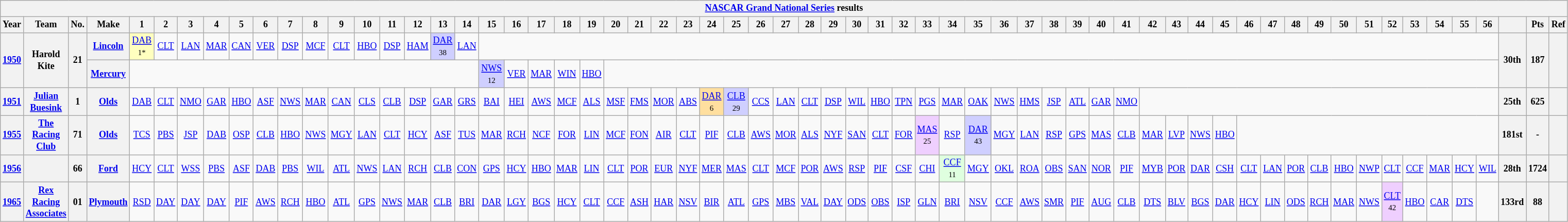<table class="wikitable" style="text-align:center; font-size:75%">
<tr>
<th colspan="69"><a href='#'>NASCAR Grand National Series</a> results</th>
</tr>
<tr>
<th>Year</th>
<th>Team</th>
<th>No.</th>
<th>Make</th>
<th>1</th>
<th>2</th>
<th>3</th>
<th>4</th>
<th>5</th>
<th>6</th>
<th>7</th>
<th>8</th>
<th>9</th>
<th>10</th>
<th>11</th>
<th>12</th>
<th>13</th>
<th>14</th>
<th>15</th>
<th>16</th>
<th>17</th>
<th>18</th>
<th>19</th>
<th>20</th>
<th>21</th>
<th>22</th>
<th>23</th>
<th>24</th>
<th>25</th>
<th>26</th>
<th>27</th>
<th>28</th>
<th>29</th>
<th>30</th>
<th>31</th>
<th>32</th>
<th>33</th>
<th>34</th>
<th>35</th>
<th>36</th>
<th>37</th>
<th>38</th>
<th>39</th>
<th>40</th>
<th>41</th>
<th>42</th>
<th>43</th>
<th>44</th>
<th>45</th>
<th>46</th>
<th>47</th>
<th>48</th>
<th>49</th>
<th>50</th>
<th>51</th>
<th>52</th>
<th>53</th>
<th>54</th>
<th>55</th>
<th>56</th>
<th></th>
<th>Pts</th>
<th>Ref</th>
</tr>
<tr>
<th rowspan=2><a href='#'>1950</a></th>
<th rowspan=2>Harold Kite</th>
<th rowspan=2>21</th>
<th><a href='#'>Lincoln</a></th>
<td style="background:#FFFFBF;"><a href='#'>DAB</a><br><small>1*</small></td>
<td><a href='#'>CLT</a></td>
<td><a href='#'>LAN</a></td>
<td><a href='#'>MAR</a></td>
<td><a href='#'>CAN</a></td>
<td><a href='#'>VER</a></td>
<td><a href='#'>DSP</a></td>
<td><a href='#'>MCF</a></td>
<td><a href='#'>CLT</a></td>
<td><a href='#'>HBO</a></td>
<td><a href='#'>DSP</a></td>
<td><a href='#'>HAM</a></td>
<td style="background:#CFCFFF;"><a href='#'>DAR</a><br><small>38</small></td>
<td><a href='#'>LAN</a></td>
<td colspan=42></td>
<th rowspan=2>30th</th>
<th rowspan=2>187</th>
<th rowspan=2></th>
</tr>
<tr>
<th><a href='#'>Mercury</a></th>
<td colspan=14></td>
<td style="background:#CFCFFF;"><a href='#'>NWS</a><br><small>12</small></td>
<td><a href='#'>VER</a></td>
<td><a href='#'>MAR</a></td>
<td><a href='#'>WIN</a></td>
<td><a href='#'>HBO</a></td>
<td colspan=37></td>
</tr>
<tr>
<th><a href='#'>1951</a></th>
<th><a href='#'>Julian Buesink</a></th>
<th>1</th>
<th><a href='#'>Olds</a></th>
<td><a href='#'>DAB</a></td>
<td><a href='#'>CLT</a></td>
<td><a href='#'>NMO</a></td>
<td><a href='#'>GAR</a></td>
<td><a href='#'>HBO</a></td>
<td><a href='#'>ASF</a></td>
<td><a href='#'>NWS</a></td>
<td><a href='#'>MAR</a></td>
<td><a href='#'>CAN</a></td>
<td><a href='#'>CLS</a></td>
<td><a href='#'>CLB</a></td>
<td><a href='#'>DSP</a></td>
<td><a href='#'>GAR</a></td>
<td><a href='#'>GRS</a></td>
<td><a href='#'>BAI</a></td>
<td><a href='#'>HEI</a></td>
<td><a href='#'>AWS</a></td>
<td><a href='#'>MCF</a></td>
<td><a href='#'>ALS</a></td>
<td><a href='#'>MSF</a></td>
<td><a href='#'>FMS</a></td>
<td><a href='#'>MOR</a></td>
<td><a href='#'>ABS</a></td>
<td style="background:#FFDF9F;"><a href='#'>DAR</a><br><small>6</small></td>
<td style="background:#CFCFFF;"><a href='#'>CLB</a><br><small>29</small></td>
<td><a href='#'>CCS</a></td>
<td><a href='#'>LAN</a></td>
<td><a href='#'>CLT</a></td>
<td><a href='#'>DSP</a></td>
<td><a href='#'>WIL</a></td>
<td><a href='#'>HBO</a></td>
<td><a href='#'>TPN</a></td>
<td><a href='#'>PGS</a></td>
<td><a href='#'>MAR</a></td>
<td><a href='#'>OAK</a></td>
<td><a href='#'>NWS</a></td>
<td><a href='#'>HMS</a></td>
<td><a href='#'>JSP</a></td>
<td><a href='#'>ATL</a></td>
<td><a href='#'>GAR</a></td>
<td><a href='#'>NMO</a></td>
<td colspan=15></td>
<th>25th</th>
<th>625</th>
<th></th>
</tr>
<tr>
<th><a href='#'>1955</a></th>
<th><a href='#'>The Racing Club</a></th>
<th>71</th>
<th><a href='#'>Olds</a></th>
<td><a href='#'>TCS</a></td>
<td><a href='#'>PBS</a></td>
<td><a href='#'>JSP</a></td>
<td><a href='#'>DAB</a></td>
<td><a href='#'>OSP</a></td>
<td><a href='#'>CLB</a></td>
<td><a href='#'>HBO</a></td>
<td><a href='#'>NWS</a></td>
<td><a href='#'>MGY</a></td>
<td><a href='#'>LAN</a></td>
<td><a href='#'>CLT</a></td>
<td><a href='#'>HCY</a></td>
<td><a href='#'>ASF</a></td>
<td><a href='#'>TUS</a></td>
<td><a href='#'>MAR</a></td>
<td><a href='#'>RCH</a></td>
<td><a href='#'>NCF</a></td>
<td><a href='#'>FOR</a></td>
<td><a href='#'>LIN</a></td>
<td><a href='#'>MCF</a></td>
<td><a href='#'>FON</a></td>
<td><a href='#'>AIR</a></td>
<td><a href='#'>CLT</a></td>
<td><a href='#'>PIF</a></td>
<td><a href='#'>CLB</a></td>
<td><a href='#'>AWS</a></td>
<td><a href='#'>MOR</a></td>
<td><a href='#'>ALS</a></td>
<td><a href='#'>NYF</a></td>
<td><a href='#'>SAN</a></td>
<td><a href='#'>CLT</a></td>
<td><a href='#'>FOR</a></td>
<td style="background:#EFCFFF;"><a href='#'>MAS</a><br><small>25</small></td>
<td><a href='#'>RSP</a></td>
<td style="background:#CFCFFF;"><a href='#'>DAR</a><br><small>43</small></td>
<td><a href='#'>MGY</a></td>
<td><a href='#'>LAN</a></td>
<td><a href='#'>RSP</a></td>
<td><a href='#'>GPS</a></td>
<td><a href='#'>MAS</a></td>
<td><a href='#'>CLB</a></td>
<td><a href='#'>MAR</a></td>
<td><a href='#'>LVP</a></td>
<td><a href='#'>NWS</a></td>
<td><a href='#'>HBO</a></td>
<td colspan=11></td>
<th>181st</th>
<th>-</th>
<th></th>
</tr>
<tr>
<th><a href='#'>1956</a></th>
<th></th>
<th>66</th>
<th><a href='#'>Ford</a></th>
<td><a href='#'>HCY</a></td>
<td><a href='#'>CLT</a></td>
<td><a href='#'>WSS</a></td>
<td><a href='#'>PBS</a></td>
<td><a href='#'>ASF</a></td>
<td><a href='#'>DAB</a></td>
<td><a href='#'>PBS</a></td>
<td><a href='#'>WIL</a></td>
<td><a href='#'>ATL</a></td>
<td><a href='#'>NWS</a></td>
<td><a href='#'>LAN</a></td>
<td><a href='#'>RCH</a></td>
<td><a href='#'>CLB</a></td>
<td><a href='#'>CON</a></td>
<td><a href='#'>GPS</a></td>
<td><a href='#'>HCY</a></td>
<td><a href='#'>HBO</a></td>
<td><a href='#'>MAR</a></td>
<td><a href='#'>LIN</a></td>
<td><a href='#'>CLT</a></td>
<td><a href='#'>POR</a></td>
<td><a href='#'>EUR</a></td>
<td><a href='#'>NYF</a></td>
<td><a href='#'>MER</a></td>
<td><a href='#'>MAS</a></td>
<td><a href='#'>CLT</a></td>
<td><a href='#'>MCF</a></td>
<td><a href='#'>POR</a></td>
<td><a href='#'>AWS</a></td>
<td><a href='#'>RSP</a></td>
<td><a href='#'>PIF</a></td>
<td><a href='#'>CSF</a></td>
<td><a href='#'>CHI</a></td>
<td style="background:#DFFFDF;"><a href='#'>CCF</a><br><small>11</small></td>
<td><a href='#'>MGY</a></td>
<td><a href='#'>OKL</a></td>
<td><a href='#'>ROA</a></td>
<td><a href='#'>OBS</a></td>
<td><a href='#'>SAN</a></td>
<td><a href='#'>NOR</a></td>
<td><a href='#'>PIF</a></td>
<td><a href='#'>MYB</a></td>
<td><a href='#'>POR</a></td>
<td><a href='#'>DAR</a></td>
<td><a href='#'>CSH</a></td>
<td><a href='#'>CLT</a></td>
<td><a href='#'>LAN</a></td>
<td><a href='#'>POR</a></td>
<td><a href='#'>CLB</a></td>
<td><a href='#'>HBO</a></td>
<td><a href='#'>NWP</a></td>
<td><a href='#'>CLT</a></td>
<td><a href='#'>CCF</a></td>
<td><a href='#'>MAR</a></td>
<td><a href='#'>HCY</a></td>
<td><a href='#'>WIL</a></td>
<th>28th</th>
<th>1724</th>
<th></th>
</tr>
<tr>
<th><a href='#'>1965</a></th>
<th><a href='#'>Rex Racing Associates</a></th>
<th>01</th>
<th><a href='#'>Plymouth</a></th>
<td><a href='#'>RSD</a></td>
<td><a href='#'>DAY</a></td>
<td><a href='#'>DAY</a></td>
<td><a href='#'>DAY</a></td>
<td><a href='#'>PIF</a></td>
<td><a href='#'>AWS</a></td>
<td><a href='#'>RCH</a></td>
<td><a href='#'>HBO</a></td>
<td><a href='#'>ATL</a></td>
<td><a href='#'>GPS</a></td>
<td><a href='#'>NWS</a></td>
<td><a href='#'>MAR</a></td>
<td><a href='#'>CLB</a></td>
<td><a href='#'>BRI</a></td>
<td><a href='#'>DAR</a></td>
<td><a href='#'>LGY</a></td>
<td><a href='#'>BGS</a></td>
<td><a href='#'>HCY</a></td>
<td><a href='#'>CLT</a></td>
<td><a href='#'>CCF</a></td>
<td><a href='#'>ASH</a></td>
<td><a href='#'>HAR</a></td>
<td><a href='#'>NSV</a></td>
<td><a href='#'>BIR</a></td>
<td><a href='#'>ATL</a></td>
<td><a href='#'>GPS</a></td>
<td><a href='#'>MBS</a></td>
<td><a href='#'>VAL</a></td>
<td><a href='#'>DAY</a></td>
<td><a href='#'>ODS</a></td>
<td><a href='#'>OBS</a></td>
<td><a href='#'>ISP</a></td>
<td><a href='#'>GLN</a></td>
<td><a href='#'>BRI</a></td>
<td><a href='#'>NSV</a></td>
<td><a href='#'>CCF</a></td>
<td><a href='#'>AWS</a></td>
<td><a href='#'>SMR</a></td>
<td><a href='#'>PIF</a></td>
<td><a href='#'>AUG</a></td>
<td><a href='#'>CLB</a></td>
<td><a href='#'>DTS</a></td>
<td><a href='#'>BLV</a></td>
<td><a href='#'>BGS</a></td>
<td><a href='#'>DAR</a></td>
<td><a href='#'>HCY</a></td>
<td><a href='#'>LIN</a></td>
<td><a href='#'>ODS</a></td>
<td><a href='#'>RCH</a></td>
<td><a href='#'>MAR</a></td>
<td><a href='#'>NWS</a></td>
<td style="background:#EFCFFF;"><a href='#'>CLT</a><br><small>42</small></td>
<td><a href='#'>HBO</a></td>
<td><a href='#'>CAR</a></td>
<td><a href='#'>DTS</a></td>
<td></td>
<th>133rd</th>
<th>88</th>
<th></th>
</tr>
</table>
